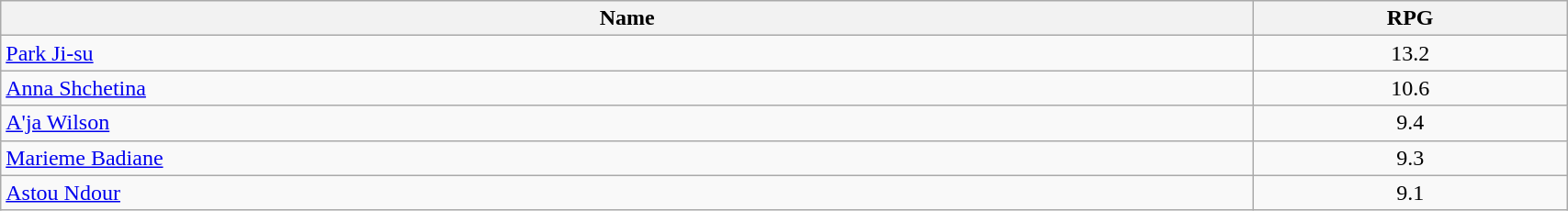<table class=wikitable width="90%">
<tr>
<th width="80%">Name</th>
<th width="20%">RPG</th>
</tr>
<tr>
<td> <a href='#'>Park Ji-su</a></td>
<td align=center>13.2</td>
</tr>
<tr>
<td> <a href='#'>Anna Shchetina</a></td>
<td align=center>10.6</td>
</tr>
<tr>
<td> <a href='#'>A'ja Wilson</a></td>
<td align=center>9.4</td>
</tr>
<tr>
<td> <a href='#'>Marieme Badiane</a></td>
<td align=center>9.3</td>
</tr>
<tr>
<td> <a href='#'>Astou Ndour</a></td>
<td align=center>9.1</td>
</tr>
</table>
